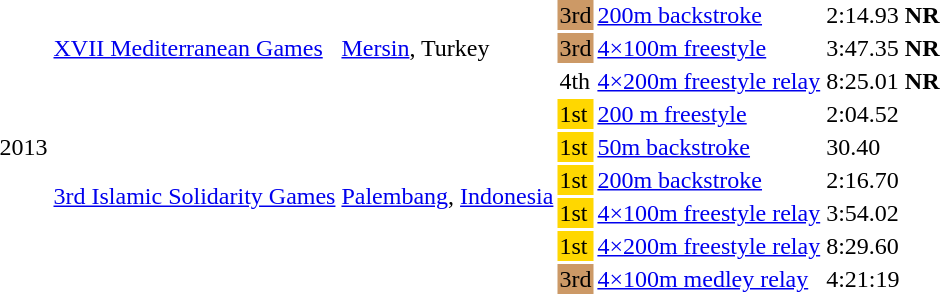<table>
<tr>
<td rowspan=9>2013</td>
<td rowspan=3><a href='#'>XVII Mediterranean Games</a></td>
<td rowspan=3><a href='#'>Mersin</a>, Turkey</td>
<td bgcolor=cc9966>3rd</td>
<td><a href='#'>200m backstroke</a></td>
<td>2:14.93 <strong>NR</strong></td>
</tr>
<tr>
<td bgcolor=cc9966>3rd</td>
<td><a href='#'>4×100m freestyle</a></td>
<td>3:47.35 <strong>NR</strong></td>
</tr>
<tr>
<td bgcolor=>4th</td>
<td><a href='#'>4×200m freestyle relay</a></td>
<td>8:25.01 <strong>NR</strong></td>
</tr>
<tr>
<td rowspan=6><a href='#'>3rd Islamic Solidarity Games</a></td>
<td rowspan=6><a href='#'>Palembang</a>, <a href='#'>Indonesia</a></td>
<td bgcolor=gold>1st</td>
<td><a href='#'>200 m freestyle</a></td>
<td>2:04.52</td>
</tr>
<tr>
<td bgcolor=gold>1st</td>
<td><a href='#'>50m backstroke</a></td>
<td>30.40</td>
</tr>
<tr>
<td bgcolor=gold>1st</td>
<td><a href='#'>200m backstroke</a></td>
<td>2:16.70</td>
</tr>
<tr>
<td bgcolor=gold>1st</td>
<td><a href='#'>4×100m freestyle relay</a></td>
<td>3:54.02</td>
</tr>
<tr>
<td bgcolor=gold>1st</td>
<td><a href='#'>4×200m freestyle relay</a></td>
<td>8:29.60</td>
</tr>
<tr>
<td bgcolor=cc9966>3rd</td>
<td><a href='#'>4×100m medley relay</a></td>
<td>4:21:19</td>
</tr>
</table>
